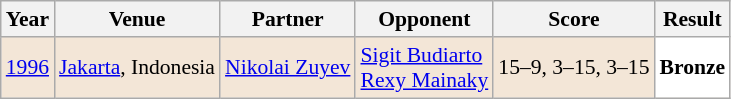<table class="sortable wikitable" style="font-size: 90%;">
<tr>
<th>Year</th>
<th>Venue</th>
<th>Partner</th>
<th>Opponent</th>
<th>Score</th>
<th>Result</th>
</tr>
<tr style="background:#F3E6D7">
<td align="center"><a href='#'>1996</a></td>
<td align="left"><a href='#'>Jakarta</a>, Indonesia</td>
<td align="left"> <a href='#'>Nikolai Zuyev</a></td>
<td align="left"> <a href='#'>Sigit Budiarto</a> <br>  <a href='#'>Rexy Mainaky</a></td>
<td align="left">15–9, 3–15, 3–15</td>
<td style="text-align:left; background:white"> <strong>Bronze</strong></td>
</tr>
</table>
